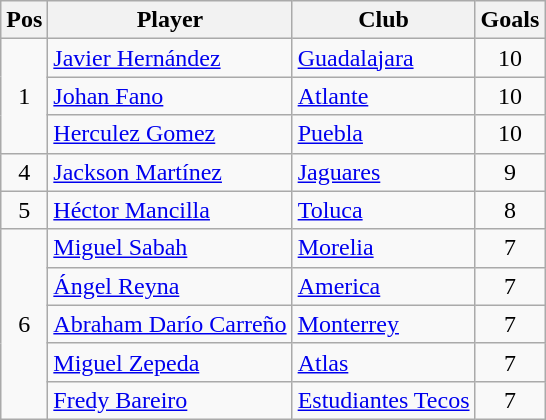<table class="wikitable">
<tr>
<th>Pos</th>
<th>Player</th>
<th>Club</th>
<th>Goals</th>
</tr>
<tr>
<td style="text-align:center;" rowspan="3">1</td>
<td> <a href='#'>Javier Hernández</a></td>
<td><a href='#'>Guadalajara</a></td>
<td align=center>10</td>
</tr>
<tr>
<td> <a href='#'>Johan Fano</a></td>
<td><a href='#'>Atlante</a></td>
<td align=center>10</td>
</tr>
<tr>
<td> <a href='#'>Herculez Gomez</a></td>
<td><a href='#'>Puebla</a></td>
<td align=center>10</td>
</tr>
<tr>
<td style="text-align:center;">4</td>
<td> <a href='#'>Jackson Martínez</a></td>
<td><a href='#'>Jaguares</a></td>
<td align=center>9</td>
</tr>
<tr>
<td style="text-align:center;">5</td>
<td> <a href='#'>Héctor Mancilla</a></td>
<td><a href='#'>Toluca</a></td>
<td align=center>8</td>
</tr>
<tr>
<td style="text-align:center;" rowspan="5">6</td>
<td> <a href='#'>Miguel Sabah</a></td>
<td><a href='#'>Morelia</a></td>
<td align=center>7</td>
</tr>
<tr>
<td> <a href='#'>Ángel Reyna</a></td>
<td><a href='#'>America</a></td>
<td align=center>7</td>
</tr>
<tr>
<td> <a href='#'>Abraham Darío Carreño</a></td>
<td><a href='#'>Monterrey</a></td>
<td align=center>7</td>
</tr>
<tr>
<td> <a href='#'>Miguel Zepeda</a></td>
<td><a href='#'>Atlas</a></td>
<td align=center>7</td>
</tr>
<tr>
<td> <a href='#'>Fredy Bareiro</a></td>
<td><a href='#'>Estudiantes Tecos</a></td>
<td align=center>7</td>
</tr>
</table>
